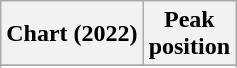<table class="wikitable sortable plainrowheaders" style="text-align:center">
<tr>
<th scope="col">Chart (2022)</th>
<th scope="col">Peak<br> position</th>
</tr>
<tr>
</tr>
<tr>
</tr>
<tr>
</tr>
<tr>
</tr>
<tr>
</tr>
<tr>
</tr>
<tr>
</tr>
<tr>
</tr>
<tr>
</tr>
<tr>
</tr>
<tr>
</tr>
<tr>
</tr>
<tr>
</tr>
<tr>
</tr>
<tr>
</tr>
<tr>
</tr>
<tr>
</tr>
<tr>
</tr>
<tr>
</tr>
</table>
